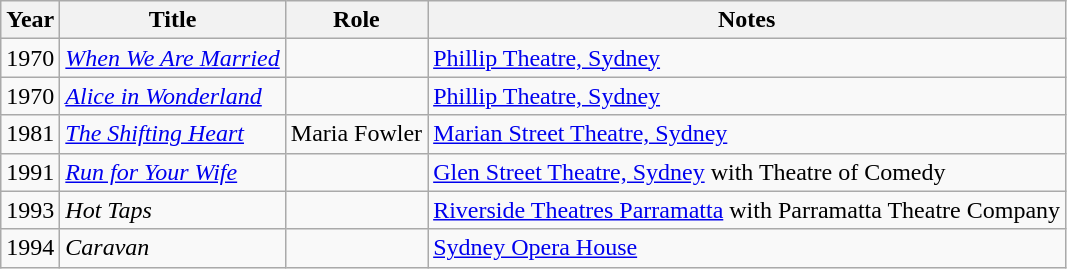<table class= wikitable>
<tr>
<th>Year</th>
<th>Title</th>
<th>Role</th>
<th>Notes</th>
</tr>
<tr>
<td>1970</td>
<td><em><a href='#'>When We Are Married</a></em></td>
<td></td>
<td><a href='#'>Phillip Theatre, Sydney</a></td>
</tr>
<tr>
<td>1970</td>
<td><em><a href='#'>Alice in Wonderland</a></em></td>
<td></td>
<td><a href='#'>Phillip Theatre, Sydney</a></td>
</tr>
<tr>
<td>1981</td>
<td><em><a href='#'>The Shifting Heart</a></em></td>
<td>Maria Fowler</td>
<td><a href='#'>Marian Street Theatre, Sydney</a></td>
</tr>
<tr>
<td>1991</td>
<td><em><a href='#'>Run for Your Wife</a></em></td>
<td></td>
<td><a href='#'>Glen Street Theatre, Sydney</a> with Theatre of Comedy</td>
</tr>
<tr>
<td>1993</td>
<td><em>Hot Taps</em></td>
<td></td>
<td><a href='#'>Riverside Theatres Parramatta</a> with Parramatta Theatre Company</td>
</tr>
<tr>
<td>1994</td>
<td><em>Caravan</em></td>
<td></td>
<td><a href='#'>Sydney Opera House</a></td>
</tr>
</table>
